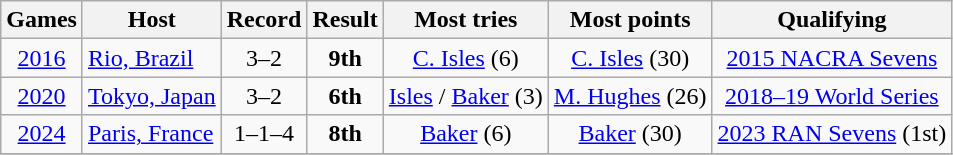<table class="wikitable" style="text-align:center">
<tr>
<th>Games</th>
<th>Host</th>
<th>Record</th>
<th>Result</th>
<th>Most tries</th>
<th>Most points</th>
<th>Qualifying</th>
</tr>
<tr>
<td><a href='#'>2016</a></td>
<td align=left> <a href='#'>Rio, Brazil</a></td>
<td>3–2</td>
<td><strong>9th</strong></td>
<td><a href='#'>C. Isles</a> (6)</td>
<td><a href='#'>C. Isles</a> (30)</td>
<td><a href='#'>2015 NACRA Sevens</a> </td>
</tr>
<tr>
<td><a href='#'>2020</a></td>
<td align=left> <a href='#'>Tokyo, Japan</a></td>
<td>3–2</td>
<td><strong>6th</strong></td>
<td><a href='#'>Isles</a> / <a href='#'>Baker</a> (3)</td>
<td><a href='#'>M. Hughes</a> (26)</td>
<td><a href='#'>2018–19 World Series</a> </td>
</tr>
<tr>
<td><a href='#'>2024</a></td>
<td align=left> <a href='#'>Paris, France</a></td>
<td>1–1–4</td>
<td><strong>8th</strong></td>
<td><a href='#'>Baker</a> (6)</td>
<td><a href='#'>Baker</a> (30)</td>
<td><a href='#'>2023 RAN Sevens</a> (1st)</td>
</tr>
<tr>
</tr>
</table>
